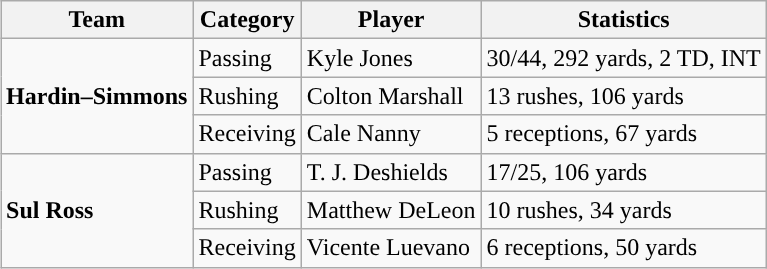<table class="wikitable" style="float: right;">
<tr>
<th>Team</th>
<th>Category</th>
<th>Player</th>
<th>Statistics</th>
</tr>
<tr>
<td rowspan=3><strong>Hardin–Simmons</strong></td>
<td>Passing</td>
<td>Kyle Jones</td>
<td>30/44, 292 yards, 2 TD, INT</td>
</tr>
<tr>
<td>Rushing</td>
<td>Colton Marshall</td>
<td>13 rushes, 106 yards</td>
</tr>
<tr>
<td>Receiving</td>
<td>Cale Nanny</td>
<td>5 receptions, 67 yards</td>
</tr>
<tr>
<td rowspan=3><strong>Sul Ross</strong></td>
<td>Passing</td>
<td>T. J. Deshields</td>
<td>17/25, 106 yards</td>
</tr>
<tr>
<td>Rushing</td>
<td>Matthew DeLeon</td>
<td>10 rushes, 34 yards</td>
</tr>
<tr>
<td>Receiving</td>
<td>Vicente Luevano</td>
<td>6 receptions, 50 yards</td>
</tr>
</table>
